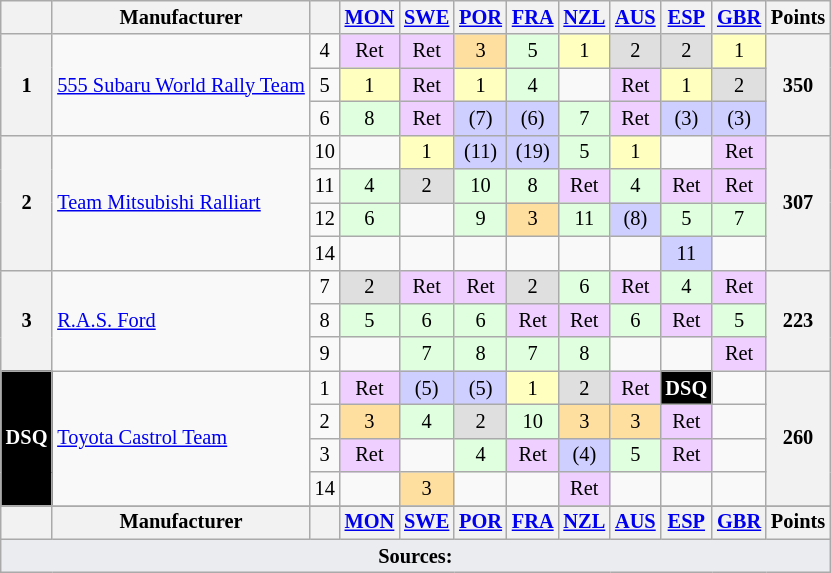<table class="wikitable" style="font-size: 85%; text-align: center;">
<tr valign="top">
<th valign="middle"></th>
<th valign="middle">Manufacturer</th>
<th valign="middle"></th>
<th><a href='#'>MON</a><br></th>
<th><a href='#'>SWE</a><br></th>
<th><a href='#'>POR</a><br></th>
<th><a href='#'>FRA</a><br></th>
<th><a href='#'>NZL</a><br></th>
<th><a href='#'>AUS</a><br></th>
<th><a href='#'>ESP</a><br></th>
<th><a href='#'>GBR</a><br></th>
<th valign="middle">Points</th>
</tr>
<tr>
<th rowspan="3">1</th>
<td align="left" rowspan="3"> <a href='#'>555 Subaru World Rally Team</a></td>
<td>4</td>
<td style="background:#efcfff;">Ret</td>
<td style="background:#efcfff;">Ret</td>
<td style="background:#ffdf9f;">3</td>
<td style="background:#dfffdf;">5</td>
<td style="background:#ffffbf;">1</td>
<td style="background:#dfdfdf;">2</td>
<td style="background:#dfdfdf;">2</td>
<td style="background:#ffffbf;">1</td>
<th align="right" rowspan="3">350</th>
</tr>
<tr>
<td>5</td>
<td style="background:#ffffbf;">1</td>
<td style="background:#efcfff;">Ret</td>
<td style="background:#ffffbf;">1</td>
<td style="background:#dfffdf;">4</td>
<td></td>
<td style="background:#efcfff;">Ret</td>
<td style="background:#ffffbf;">1</td>
<td style="background:#dfdfdf;">2</td>
</tr>
<tr>
<td>6</td>
<td style="background:#dfffdf;">8</td>
<td style="background:#efcfff;">Ret</td>
<td style="background:#cfcfff;">(7)</td>
<td style="background:#cfcfff;">(6)</td>
<td style="background:#dfffdf;">7</td>
<td style="background:#efcfff;">Ret</td>
<td style="background:#cfcfff;">(3)</td>
<td style="background:#cfcfff;">(3)</td>
</tr>
<tr>
<th rowspan="4">2</th>
<td align="left" rowspan="4"> <a href='#'>Team Mitsubishi Ralliart</a></td>
<td>10</td>
<td></td>
<td style="background:#ffffbf;">1</td>
<td style="background:#cfcfff;">(11)</td>
<td style="background:#cfcfff;">(19)</td>
<td style="background:#dfffdf;">5</td>
<td style="background:#ffffbf;">1</td>
<td></td>
<td style="background:#efcfff;">Ret</td>
<th align="right" rowspan="4">307</th>
</tr>
<tr>
<td>11</td>
<td style="background:#dfffdf;">4</td>
<td style="background:#dfdfdf;">2</td>
<td style="background:#dfffdf;">10</td>
<td style="background:#dfffdf;">8</td>
<td style="background:#efcfff;">Ret</td>
<td style="background:#dfffdf;">4</td>
<td style="background:#efcfff;">Ret</td>
<td style="background:#efcfff;">Ret</td>
</tr>
<tr>
<td>12</td>
<td style="background:#dfffdf;">6</td>
<td></td>
<td style="background:#dfffdf;">9</td>
<td style="background:#ffdf9f;">3</td>
<td style="background:#dfffdf;">11</td>
<td style="background:#cfcfff;">(8)</td>
<td style="background:#dfffdf;">5</td>
<td style="background:#dfffdf;">7</td>
</tr>
<tr>
<td>14</td>
<td></td>
<td></td>
<td></td>
<td></td>
<td></td>
<td></td>
<td style="background:#cfcfff;">11</td>
<td></td>
</tr>
<tr>
<th rowspan="3">3</th>
<td align="left" rowspan="3"> <a href='#'>R.A.S. Ford</a></td>
<td>7</td>
<td style="background:#dfdfdf;">2</td>
<td style="background:#efcfff;">Ret</td>
<td style="background:#efcfff;">Ret</td>
<td style="background:#dfdfdf;">2</td>
<td style="background:#dfffdf;">6</td>
<td style="background:#efcfff;">Ret</td>
<td style="background:#dfffdf;">4</td>
<td style="background:#efcfff;">Ret</td>
<th align="right" rowspan="3">223</th>
</tr>
<tr>
<td>8</td>
<td style="background:#dfffdf;">5</td>
<td style="background:#dfffdf;">6</td>
<td style="background:#dfffdf;">6</td>
<td style="background:#efcfff;">Ret</td>
<td style="background:#efcfff;">Ret</td>
<td style="background:#dfffdf;">6</td>
<td style="background:#efcfff;">Ret</td>
<td style="background:#dfffdf;">5</td>
</tr>
<tr>
<td>9</td>
<td></td>
<td style="background:#dfffdf;">7</td>
<td style="background:#dfffdf;">8</td>
<td style="background:#dfffdf;">7</td>
<td style="background:#dfffdf;">8</td>
<td></td>
<td></td>
<td style="background:#efcfff;">Ret</td>
</tr>
<tr>
<td style="background:#000000; color:white" rowspan="4"><strong>DSQ</strong></td>
<td align="left" rowspan="4"> <a href='#'>Toyota Castrol Team</a></td>
<td>1</td>
<td style="background:#efcfff;">Ret</td>
<td style="background:#cfcfff;">(5)</td>
<td style="background:#cfcfff;">(5)</td>
<td style="background:#ffffbf;">1</td>
<td style="background:#dfdfdf;">2</td>
<td style="background:#efcfff;">Ret</td>
<td style="background:#000000; color:white"><strong>DSQ</strong></td>
<td></td>
<th align="right" rowspan="4">260</th>
</tr>
<tr>
<td>2</td>
<td style="background:#ffdf9f;">3</td>
<td style="background:#dfffdf;">4</td>
<td style="background:#dfdfdf;">2</td>
<td style="background:#dfffdf;">10</td>
<td style="background:#ffdf9f;">3</td>
<td style="background:#ffdf9f;">3</td>
<td style="background:#efcfff;">Ret</td>
<td></td>
</tr>
<tr>
<td>3</td>
<td style="background:#efcfff;">Ret</td>
<td></td>
<td style="background:#dfffdf;">4</td>
<td style="background:#efcfff;">Ret</td>
<td style="background:#cfcfff;">(4)</td>
<td style="background:#dfffdf;">5</td>
<td style="background:#efcfff;">Ret</td>
<td></td>
</tr>
<tr>
<td>14</td>
<td></td>
<td style="background:#ffdf9f;">3</td>
<td></td>
<td></td>
<td style="background:#efcfff;">Ret</td>
<td></td>
<td></td>
<td></td>
</tr>
<tr>
</tr>
<tr valign="top">
<th valign="middle"></th>
<th valign="middle">Manufacturer</th>
<th valign="middle"></th>
<th><a href='#'>MON</a><br></th>
<th><a href='#'>SWE</a><br></th>
<th><a href='#'>POR</a><br></th>
<th><a href='#'>FRA</a><br></th>
<th><a href='#'>NZL</a><br></th>
<th><a href='#'>AUS</a><br></th>
<th><a href='#'>ESP</a><br></th>
<th><a href='#'>GBR</a><br></th>
<th valign="middle">Points</th>
</tr>
<tr>
<td colspan="12" style="background-color:#EAECF0;text-align:center"><strong>Sources:</strong></td>
</tr>
</table>
